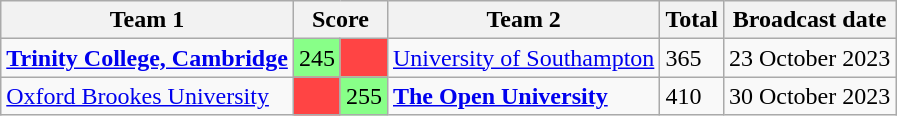<table class="wikitable">
<tr>
<th>Team 1</th>
<th colspan="2">Score</th>
<th>Team 2</th>
<th>Total</th>
<th>Broadcast date</th>
</tr>
<tr>
<td><strong><a href='#'>Trinity College, Cambridge</a></strong></td>
<td style="background:#88ff88">245</td>
<td style="background:#f44;"></td>
<td><a href='#'>University of Southampton</a></td>
<td>365</td>
<td>23 October 2023</td>
</tr>
<tr>
<td><a href='#'>Oxford Brookes University</a></td>
<td style="background:#f44;"></td>
<td style="background:#88ff88">255</td>
<td><strong><a href='#'>The Open University</a></strong></td>
<td>410</td>
<td>30 October 2023</td>
</tr>
</table>
